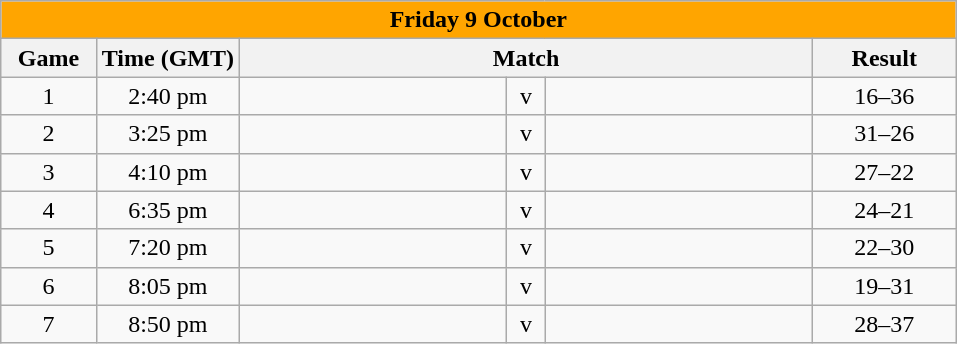<table class="wikitable" style="text-align:center">
<tr>
<th colspan="6" style="background:orange">Friday 9 October</th>
</tr>
<tr>
<th width=10%>Game</th>
<th width=15%>Time (GMT)</th>
<th width=60% colspan="3">Match</th>
<th width=15%>Result</th>
</tr>
<tr>
<td>1</td>
<td>2:40 pm</td>
<td width=28%></td>
<td width=4%>v</td>
<td width=28%><strong></strong></td>
<td>16–36</td>
</tr>
<tr>
<td>2</td>
<td>3:25 pm</td>
<td><strong></strong></td>
<td>v</td>
<td></td>
<td>31–26</td>
</tr>
<tr>
<td>3</td>
<td>4:10 pm</td>
<td><strong></strong></td>
<td>v</td>
<td></td>
<td>27–22</td>
</tr>
<tr>
<td>4</td>
<td>6:35 pm</td>
<td><strong></strong></td>
<td>v</td>
<td></td>
<td>24–21</td>
</tr>
<tr>
<td>5</td>
<td>7:20 pm</td>
<td></td>
<td>v</td>
<td><strong></strong></td>
<td>22–30</td>
</tr>
<tr>
<td>6</td>
<td>8:05 pm</td>
<td></td>
<td>v</td>
<td><strong></strong></td>
<td>19–31</td>
</tr>
<tr>
<td>7</td>
<td>8:50 pm</td>
<td></td>
<td>v</td>
<td><strong></strong></td>
<td>28–37</td>
</tr>
</table>
